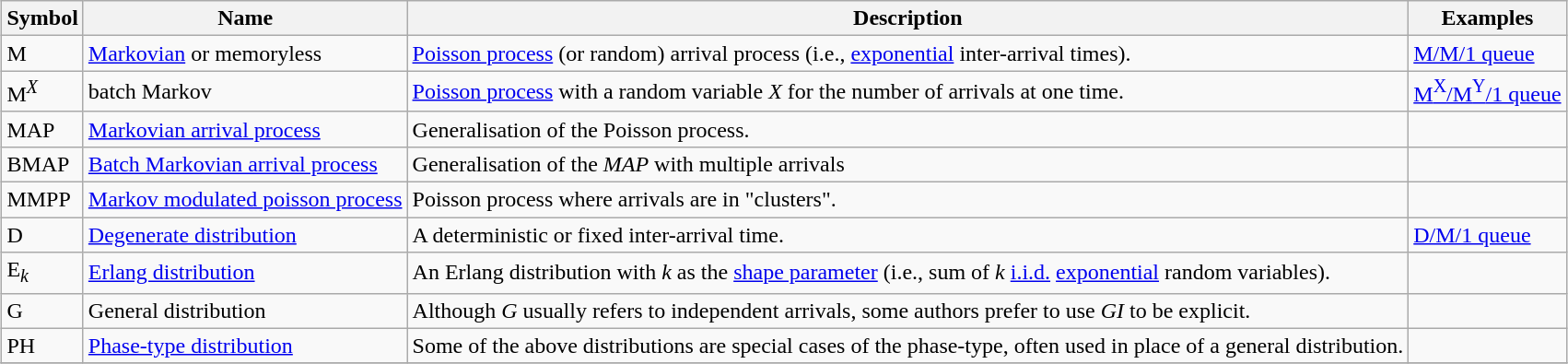<table class="wikitable" style="margin: 1em auto 1em auto">
<tr>
<th>Symbol</th>
<th>Name</th>
<th>Description</th>
<th>Examples</th>
</tr>
<tr>
<td>M</td>
<td><a href='#'>Markovian</a> or memoryless</td>
<td><a href='#'>Poisson process</a> (or random) arrival process (i.e., <a href='#'>exponential</a> inter-arrival times).</td>
<td><a href='#'>M/M/1 queue</a></td>
</tr>
<tr>
<td>M<sup><em>X</em></sup></td>
<td>batch Markov</td>
<td><a href='#'>Poisson process</a> with a random variable <em>X</em> for the number of arrivals at one time.</td>
<td><a href='#'>M<sup>X</sup>/M<sup>Y</sup>/1 queue</a></td>
</tr>
<tr>
<td>MAP</td>
<td><a href='#'>Markovian arrival process</a></td>
<td>Generalisation of the Poisson process.</td>
<td></td>
</tr>
<tr>
<td>BMAP</td>
<td><a href='#'>Batch Markovian arrival process</a></td>
<td>Generalisation of the <em>MAP</em> with multiple arrivals</td>
<td></td>
</tr>
<tr>
<td>MMPP</td>
<td><a href='#'>Markov modulated poisson process</a></td>
<td>Poisson process where arrivals are in "clusters".</td>
<td></td>
</tr>
<tr>
<td>D</td>
<td><a href='#'>Degenerate distribution</a></td>
<td>A deterministic or fixed inter-arrival time.</td>
<td><a href='#'>D/M/1 queue</a></td>
</tr>
<tr>
<td>E<sub><em>k</em></sub></td>
<td><a href='#'>Erlang distribution</a></td>
<td>An Erlang distribution with <em>k</em> as the <a href='#'>shape parameter</a> (i.e., sum of <em>k</em> <a href='#'>i.i.d.</a> <a href='#'>exponential</a> random variables).</td>
<td></td>
</tr>
<tr>
<td>G</td>
<td>General distribution</td>
<td>Although <em>G</em> usually refers to independent arrivals, some authors prefer to use <em>GI</em> to be explicit.</td>
<td></td>
</tr>
<tr>
<td>PH</td>
<td><a href='#'>Phase-type distribution</a></td>
<td>Some of the above distributions are special cases of the phase-type, often used in place of a general distribution.</td>
<td></td>
</tr>
<tr>
</tr>
</table>
